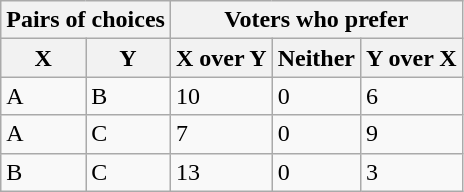<table class="wikitable">
<tr>
<th colspan=2>Pairs of choices</th>
<th colspan=3>Voters who prefer</th>
</tr>
<tr>
<th>X</th>
<th>Y</th>
<th>X over Y</th>
<th>Neither</th>
<th>Y over X</th>
</tr>
<tr>
<td>A</td>
<td>B</td>
<td>10</td>
<td>0</td>
<td>6</td>
</tr>
<tr>
<td>A</td>
<td>C</td>
<td>7</td>
<td>0</td>
<td>9</td>
</tr>
<tr>
<td>B</td>
<td>C</td>
<td>13</td>
<td>0</td>
<td>3</td>
</tr>
</table>
